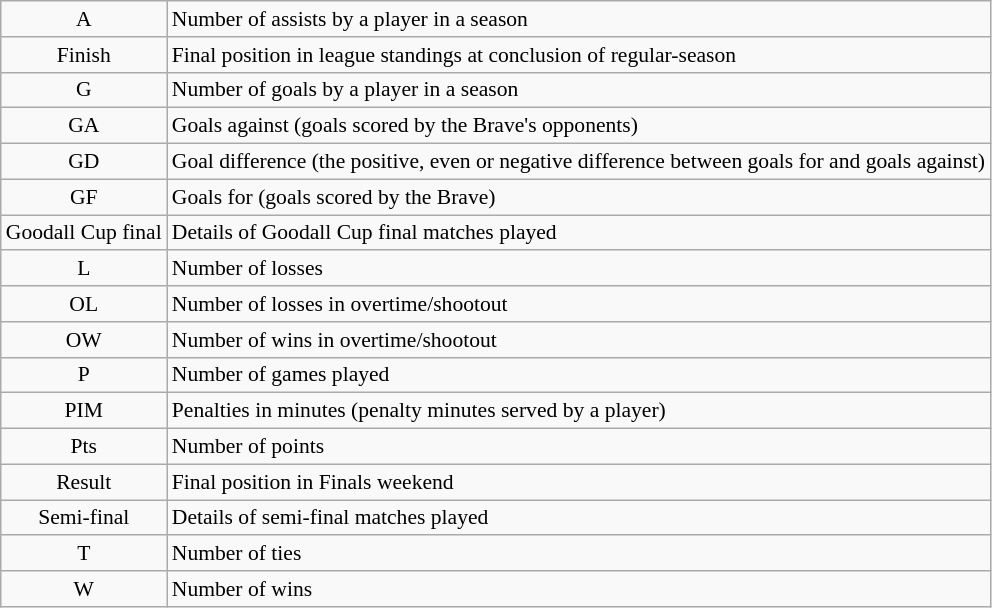<table class="wikitable" style="font-size:90%">
<tr>
<td style="text-align:center;">A</td>
<td>Number of assists by a player in a season</td>
</tr>
<tr>
<td style="text-align:center;">Finish</td>
<td>Final position in league standings at conclusion of regular-season</td>
</tr>
<tr>
<td style="text-align:center;">G</td>
<td>Number of goals by a player in a season</td>
</tr>
<tr>
<td style="text-align:center;">GA</td>
<td>Goals against (goals scored by the Brave's opponents)</td>
</tr>
<tr>
<td style="text-align:center;">GD</td>
<td>Goal difference (the positive, even or negative difference between goals for and goals against)</td>
</tr>
<tr>
<td style="text-align:center;">GF</td>
<td>Goals for (goals scored by the Brave)</td>
</tr>
<tr>
<td style="text-align:center;">Goodall Cup final</td>
<td>Details of Goodall Cup final matches played</td>
</tr>
<tr>
<td style="text-align:center;">L</td>
<td>Number of losses</td>
</tr>
<tr>
<td style="text-align:center;">OL</td>
<td>Number of losses in overtime/shootout</td>
</tr>
<tr>
<td style="text-align:center;">OW</td>
<td>Number of wins in overtime/shootout</td>
</tr>
<tr>
<td style="text-align:center;">P</td>
<td>Number of games played</td>
</tr>
<tr>
<td style="text-align:center;">PIM</td>
<td>Penalties in minutes (penalty minutes served by a player)</td>
</tr>
<tr>
<td style="text-align:center;">Pts</td>
<td>Number of points</td>
</tr>
<tr>
<td style="text-align:center;">Result</td>
<td>Final position in Finals weekend</td>
</tr>
<tr>
<td style="text-align:center;">Semi-final</td>
<td>Details of semi-final matches played</td>
</tr>
<tr>
<td style="text-align:center;">T</td>
<td>Number of ties</td>
</tr>
<tr>
<td style="text-align:center;">W</td>
<td>Number of wins</td>
</tr>
</table>
